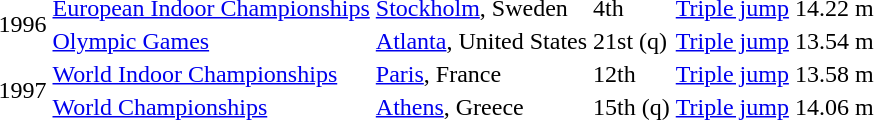<table>
<tr>
<td rowspan=2>1996</td>
<td><a href='#'>European Indoor Championships</a></td>
<td><a href='#'>Stockholm</a>, Sweden</td>
<td>4th</td>
<td><a href='#'>Triple jump</a></td>
<td>14.22 m</td>
</tr>
<tr>
<td><a href='#'>Olympic Games</a></td>
<td><a href='#'>Atlanta</a>, United States</td>
<td>21st (q)</td>
<td><a href='#'>Triple jump</a></td>
<td>13.54 m</td>
</tr>
<tr>
<td rowspan=2>1997</td>
<td><a href='#'>World Indoor Championships</a></td>
<td><a href='#'>Paris</a>, France</td>
<td>12th</td>
<td><a href='#'>Triple jump</a></td>
<td>13.58 m</td>
</tr>
<tr>
<td><a href='#'>World Championships</a></td>
<td><a href='#'>Athens</a>, Greece</td>
<td>15th (q)</td>
<td><a href='#'>Triple jump</a></td>
<td>14.06 m</td>
</tr>
</table>
